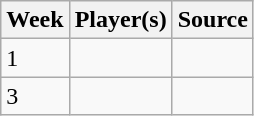<table class="wikitable">
<tr>
<th>Week</th>
<th>Player(s)</th>
<th>Source</th>
</tr>
<tr>
<td>1</td>
<td></td>
<td></td>
</tr>
<tr>
<td>3</td>
<td></td>
<td></td>
</tr>
</table>
